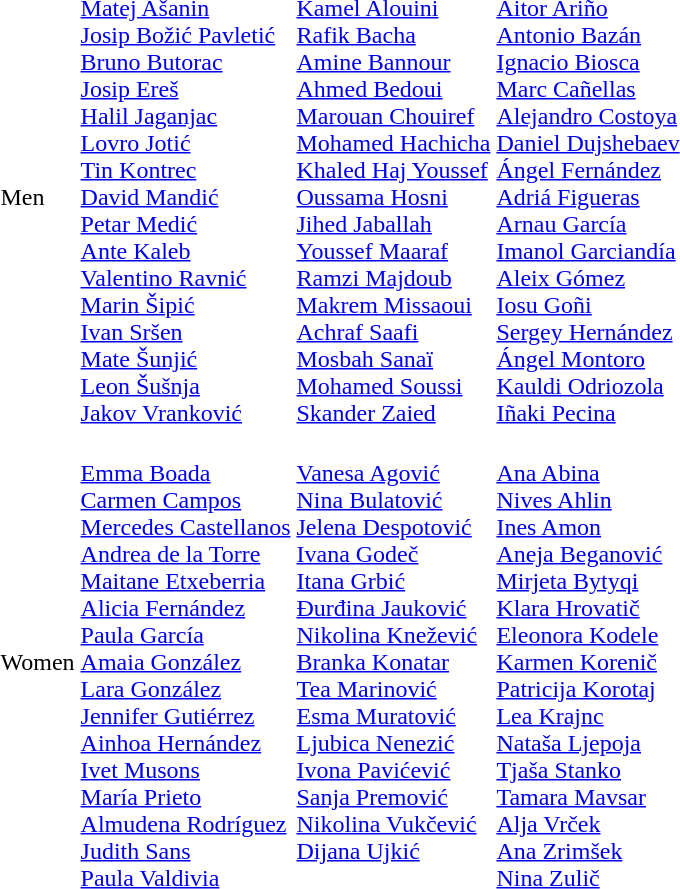<table>
<tr>
<td>Men<br></td>
<td><br><a href='#'>Matej Ašanin</a><br><a href='#'>Josip Božić Pavletić</a><br><a href='#'>Bruno Butorac</a><br><a href='#'>Josip Ereš</a><br><a href='#'>Halil Jaganjac</a><br><a href='#'>Lovro Jotić</a><br><a href='#'>Tin Kontrec</a><br><a href='#'>David Mandić</a><br><a href='#'>Petar Medić</a><br><a href='#'>Ante Kaleb</a><br><a href='#'>Valentino Ravnić</a><br><a href='#'>Marin Šipić</a><br><a href='#'>Ivan Sršen</a><br><a href='#'>Mate Šunjić</a><br><a href='#'>Leon Šušnja</a><br><a href='#'>Jakov Vranković</a></td>
<td><br><a href='#'>Kamel Alouini</a><br><a href='#'>Rafik Bacha</a><br><a href='#'>Amine Bannour</a><br><a href='#'>Ahmed Bedoui</a><br><a href='#'>Marouan Chouiref</a><br><a href='#'>Mohamed Hachicha</a><br><a href='#'>Khaled Haj Youssef</a><br><a href='#'>Oussama Hosni</a><br><a href='#'>Jihed Jaballah</a><br><a href='#'>Youssef Maaraf</a><br><a href='#'>Ramzi Majdoub</a><br><a href='#'>Makrem Missaoui</a><br><a href='#'>Achraf Saafi</a><br><a href='#'>Mosbah Sanaï</a><br><a href='#'>Mohamed Soussi</a><br><a href='#'>Skander Zaied</a></td>
<td><br><a href='#'>Aitor Ariño</a><br><a href='#'>Antonio Bazán</a><br><a href='#'>Ignacio Biosca</a><br><a href='#'>Marc Cañellas</a><br><a href='#'>Alejandro Costoya</a><br><a href='#'>Daniel Dujshebaev</a><br><a href='#'>Ángel Fernández</a><br><a href='#'>Adriá Figueras</a><br><a href='#'>Arnau García</a><br><a href='#'>Imanol Garciandía</a><br><a href='#'>Aleix Gómez</a><br><a href='#'>Iosu Goñi</a><br><a href='#'>Sergey Hernández</a><br><a href='#'>Ángel Montoro</a><br><a href='#'>Kauldi Odriozola</a><br><a href='#'>Iñaki Pecina</a></td>
</tr>
<tr>
<td>Women<br></td>
<td valign=top><br><a href='#'>Emma Boada</a><br><a href='#'>Carmen Campos</a><br><a href='#'>Mercedes Castellanos</a><br><a href='#'>Andrea de la Torre</a><br><a href='#'>Maitane Etxeberria</a><br><a href='#'>Alicia Fernández</a><br><a href='#'>Paula García</a><br><a href='#'>Amaia González</a><br><a href='#'>Lara González</a><br><a href='#'>Jennifer Gutiérrez</a><br><a href='#'>Ainhoa Hernández</a><br><a href='#'>Ivet Musons</a><br><a href='#'>María Prieto</a><br><a href='#'>Almudena Rodríguez</a><br><a href='#'>Judith Sans</a><br><a href='#'>Paula Valdivia</a></td>
<td valign=top><br><a href='#'>Vanesa Agović</a><br><a href='#'>Nina Bulatović</a><br><a href='#'>Jelena Despotović</a><br><a href='#'>Ivana Godeč</a><br><a href='#'>Itana Grbić</a><br><a href='#'>Đurđina Jauković</a><br><a href='#'>Nikolina Knežević</a><br><a href='#'>Branka Konatar</a><br><a href='#'>Tea Marinović</a><br><a href='#'>Esma Muratović</a><br><a href='#'>Ljubica Nenezić</a><br><a href='#'>Ivona Pavićević</a><br><a href='#'>Sanja Premović</a><br><a href='#'>Nikolina Vukčević</a><br><a href='#'>Dijana Ujkić</a></td>
<td valign=top><br><a href='#'>Ana Abina</a><br><a href='#'>Nives Ahlin</a><br><a href='#'>Ines Amon</a><br><a href='#'>Aneja Beganović</a><br><a href='#'>Mirjeta Bytyqi</a><br><a href='#'>Klara Hrovatič</a><br><a href='#'>Eleonora Kodele</a><br><a href='#'>Karmen Korenič</a><br><a href='#'>Patricija Korotaj</a><br><a href='#'>Lea Krajnc</a><br><a href='#'>Nataša Ljepoja</a><br><a href='#'>Tjaša Stanko</a><br><a href='#'>Tamara Mavsar</a><br><a href='#'>Alja Vrček</a><br><a href='#'>Ana Zrimšek</a><br><a href='#'>Nina Zulič</a></td>
</tr>
</table>
